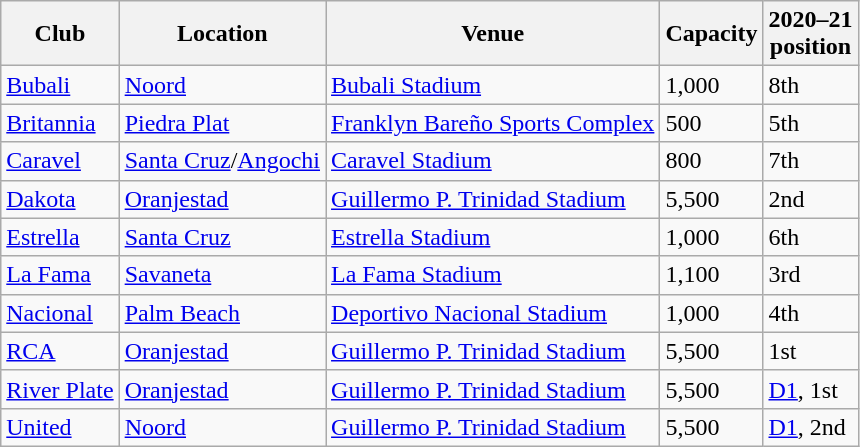<table class="wikitable sortable">
<tr>
<th>Club</th>
<th>Location</th>
<th>Venue</th>
<th>Capacity</th>
<th>2020–21<br>position</th>
</tr>
<tr>
<td><a href='#'>Bubali</a></td>
<td><a href='#'>Noord</a></td>
<td><a href='#'>Bubali Stadium</a></td>
<td>1,000</td>
<td>8th</td>
</tr>
<tr>
<td><a href='#'>Britannia</a></td>
<td><a href='#'>Piedra Plat</a></td>
<td><a href='#'>Franklyn Bareño Sports Complex</a></td>
<td>500</td>
<td>5th</td>
</tr>
<tr>
<td><a href='#'>Caravel</a></td>
<td><a href='#'>Santa Cruz</a>/<a href='#'>Angochi</a></td>
<td><a href='#'>Caravel Stadium</a></td>
<td>800</td>
<td>7th</td>
</tr>
<tr>
<td><a href='#'>Dakota</a></td>
<td><a href='#'>Oranjestad</a></td>
<td><a href='#'>Guillermo P. Trinidad Stadium</a></td>
<td>5,500</td>
<td>2nd</td>
</tr>
<tr>
<td><a href='#'>Estrella</a></td>
<td><a href='#'>Santa Cruz</a></td>
<td><a href='#'>Estrella Stadium</a></td>
<td>1,000</td>
<td>6th</td>
</tr>
<tr>
<td><a href='#'>La Fama</a></td>
<td><a href='#'>Savaneta</a></td>
<td><a href='#'>La Fama Stadium</a></td>
<td>1,100</td>
<td>3rd</td>
</tr>
<tr>
<td><a href='#'>Nacional</a></td>
<td><a href='#'>Palm Beach</a></td>
<td><a href='#'>Deportivo Nacional Stadium</a></td>
<td>1,000</td>
<td>4th</td>
</tr>
<tr>
<td><a href='#'>RCA</a></td>
<td><a href='#'>Oranjestad</a></td>
<td><a href='#'>Guillermo P. Trinidad Stadium</a></td>
<td>5,500</td>
<td>1st</td>
</tr>
<tr>
<td><a href='#'>River Plate</a></td>
<td><a href='#'>Oranjestad</a></td>
<td><a href='#'>Guillermo P. Trinidad Stadium</a></td>
<td>5,500</td>
<td><a href='#'>D1</a>, 1st</td>
</tr>
<tr>
<td><a href='#'>United</a></td>
<td><a href='#'>Noord</a></td>
<td><a href='#'>Guillermo P. Trinidad Stadium</a></td>
<td>5,500</td>
<td><a href='#'>D1</a>, 2nd</td>
</tr>
</table>
